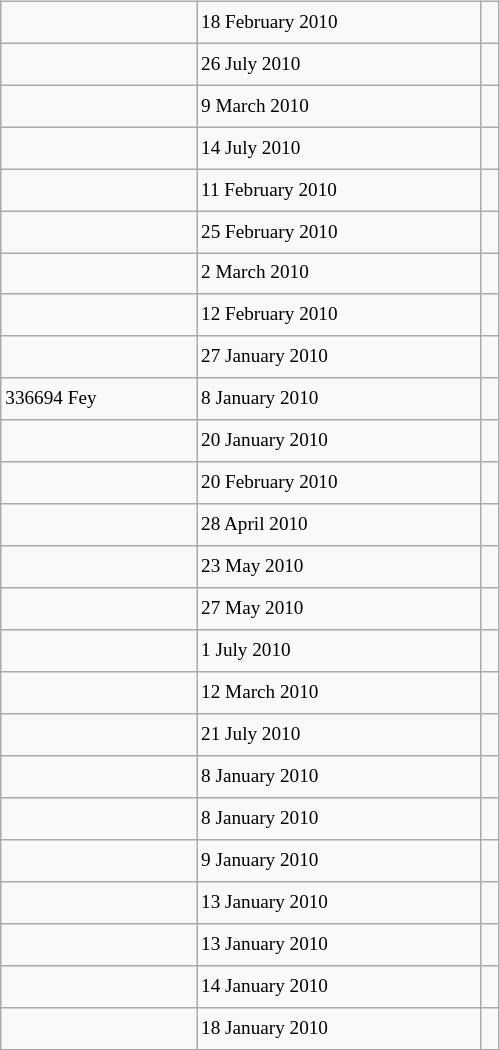<table class="wikitable" style="font-size: 80%; float: left; width: 26em; margin-right: 1em; height: 700px">
<tr>
<td></td>
<td>18 February 2010</td>
<td></td>
</tr>
<tr>
<td></td>
<td>26 July 2010</td>
<td></td>
</tr>
<tr>
<td></td>
<td>9 March 2010</td>
<td></td>
</tr>
<tr>
<td></td>
<td>14 July 2010</td>
<td></td>
</tr>
<tr>
<td></td>
<td>11 February 2010</td>
<td></td>
</tr>
<tr>
<td></td>
<td>25 February 2010</td>
<td></td>
</tr>
<tr>
<td></td>
<td>2 March 2010</td>
<td></td>
</tr>
<tr>
<td></td>
<td>12 February 2010</td>
<td></td>
</tr>
<tr>
<td></td>
<td>27 January 2010</td>
<td></td>
</tr>
<tr>
<td>336694 Fey</td>
<td>8 January 2010</td>
<td></td>
</tr>
<tr>
<td></td>
<td>20 January 2010</td>
<td></td>
</tr>
<tr>
<td></td>
<td>20 February 2010</td>
<td></td>
</tr>
<tr>
<td></td>
<td>28 April 2010</td>
<td></td>
</tr>
<tr>
<td></td>
<td>23 May 2010</td>
<td></td>
</tr>
<tr>
<td></td>
<td>27 May 2010</td>
<td></td>
</tr>
<tr>
<td><strong></strong></td>
<td>1 July 2010</td>
<td></td>
</tr>
<tr>
<td></td>
<td>12 March 2010</td>
<td></td>
</tr>
<tr>
<td></td>
<td>21 July 2010</td>
<td></td>
</tr>
<tr>
<td></td>
<td>8 January 2010</td>
<td></td>
</tr>
<tr>
<td></td>
<td>8 January 2010</td>
<td></td>
</tr>
<tr>
<td></td>
<td>9 January 2010</td>
<td></td>
</tr>
<tr>
<td></td>
<td>13 January 2010</td>
<td></td>
</tr>
<tr>
<td></td>
<td>13 January 2010</td>
<td></td>
</tr>
<tr>
<td></td>
<td>14 January 2010</td>
<td></td>
</tr>
<tr>
<td></td>
<td>18 January 2010</td>
<td></td>
</tr>
</table>
